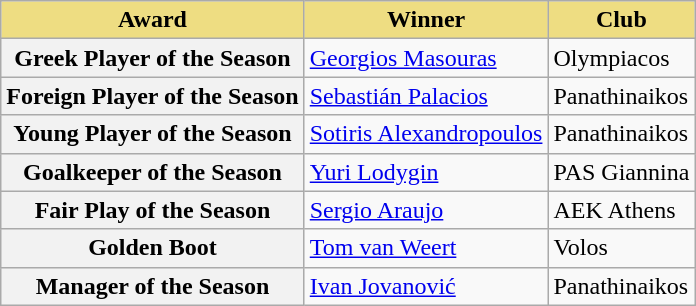<table class="wikitable">
<tr>
<th style="background-color: #eedd82">Award</th>
<th style="background-color: #eedd82">Winner</th>
<th style="background-color: #eedd82">Club</th>
</tr>
<tr>
<th>Greek Player of the Season</th>
<td> <a href='#'>Georgios Masouras</a></td>
<td>Olympiacos</td>
</tr>
<tr>
<th>Foreign Player of the Season</th>
<td> <a href='#'>Sebastián Palacios</a></td>
<td>Panathinaikos</td>
</tr>
<tr>
<th>Young Player of the Season</th>
<td> <a href='#'>Sotiris Alexandropoulos</a></td>
<td>Panathinaikos</td>
</tr>
<tr>
<th>Goalkeeper of the Season</th>
<td> <a href='#'>Yuri Lodygin</a></td>
<td>PAS Giannina</td>
</tr>
<tr>
<th>Fair Play of the Season</th>
<td> <a href='#'>Sergio Araujo</a></td>
<td>AEK Athens</td>
</tr>
<tr>
<th>Golden Boot</th>
<td> <a href='#'>Tom van Weert</a></td>
<td>Volos</td>
</tr>
<tr>
<th>Manager of the Season</th>
<td> <a href='#'>Ivan Jovanović</a></td>
<td>Panathinaikos</td>
</tr>
</table>
